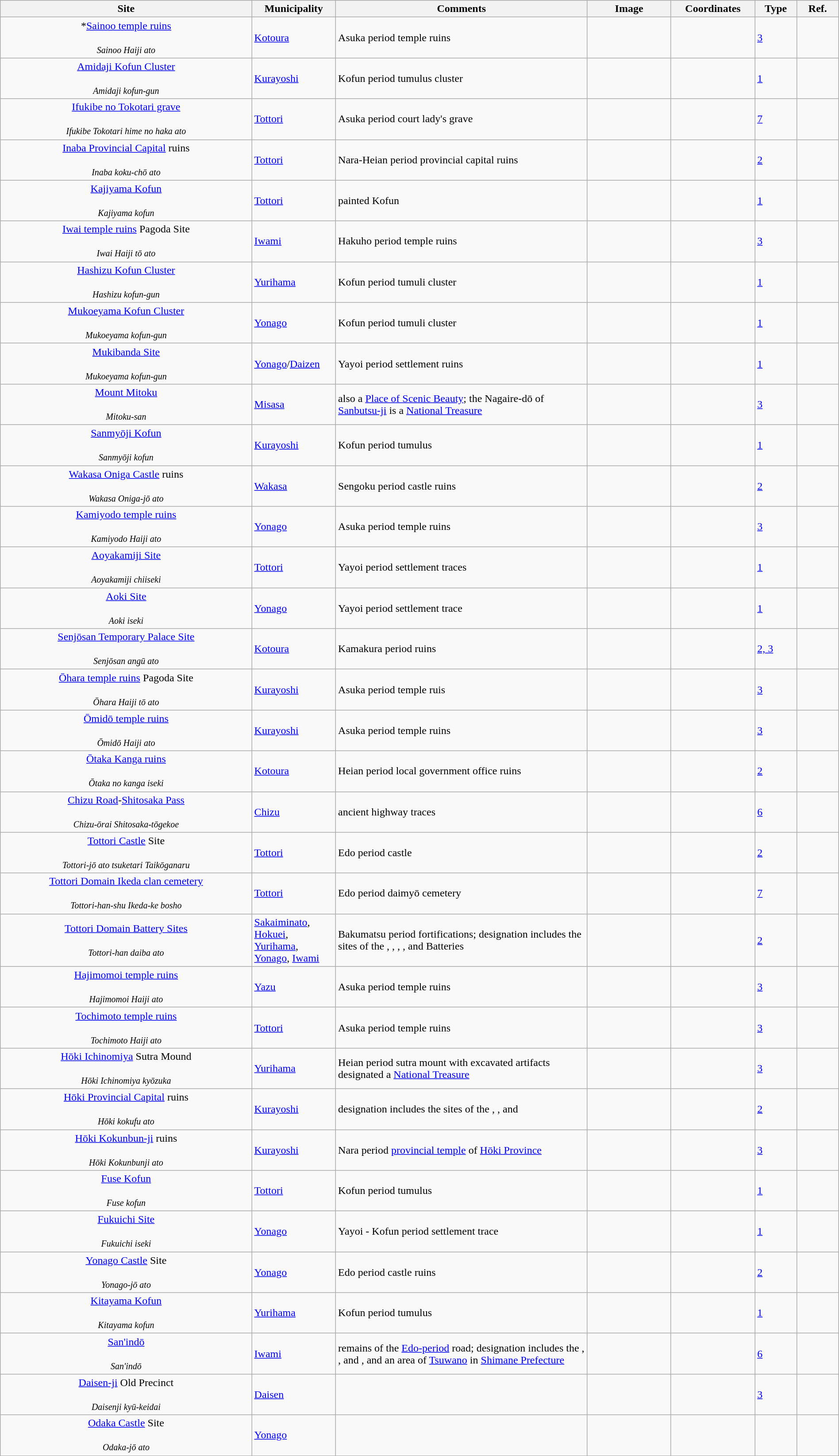<table class="wikitable sortable"  style="width:100%;">
<tr>
<th width="30%" align="left">Site</th>
<th width="10%" align="left">Municipality</th>
<th width="30%" align="left" class="unsortable">Comments</th>
<th width="10%" align="left"  class="unsortable">Image</th>
<th width="10%" align="left" class="unsortable">Coordinates</th>
<th width="5%" align="left">Type</th>
<th width="5%" align="left"  class="unsortable">Ref.</th>
</tr>
<tr>
<td align="center">*<a href='#'>Sainoo temple ruins</a><br><br><small><em>Sainoo Haiji ato</em></small></td>
<td><a href='#'>Kotoura</a></td>
<td>Asuka period temple ruins</td>
<td></td>
<td></td>
<td><a href='#'>3</a></td>
<td></td>
</tr>
<tr>
<td align="center"><a href='#'>Amidaji Kofun Cluster</a><br><br><small><em>Amidaji kofun-gun</em></small></td>
<td><a href='#'>Kurayoshi</a></td>
<td>Kofun period tumulus cluster</td>
<td></td>
<td></td>
<td><a href='#'>1</a></td>
<td></td>
</tr>
<tr>
<td align="center"><a href='#'>Ifukibe no Tokotari grave</a><br><br><small><em>Ifukibe Tokotari hime no haka ato</em></small></td>
<td><a href='#'>Tottori</a></td>
<td>Asuka period court lady's grave</td>
<td></td>
<td></td>
<td><a href='#'>7</a></td>
<td></td>
</tr>
<tr>
<td align="center"><a href='#'>Inaba Provincial Capital</a> ruins<br><br><small><em>Inaba koku-chō ato</em></small></td>
<td><a href='#'>Tottori</a></td>
<td>Nara-Heian period provincial capital ruins</td>
<td></td>
<td></td>
<td><a href='#'>2</a></td>
<td></td>
</tr>
<tr>
<td align="center"><a href='#'>Kajiyama Kofun</a><br><br><small><em>Kajiyama kofun</em></small></td>
<td><a href='#'>Tottori</a></td>
<td>painted Kofun</td>
<td></td>
<td></td>
<td><a href='#'>1</a></td>
<td></td>
</tr>
<tr>
<td align="center"><a href='#'>Iwai temple ruins</a> Pagoda Site<br><br><small><em>Iwai Haiji tō ato</em></small></td>
<td><a href='#'>Iwami</a></td>
<td>Hakuho  period temple ruins</td>
<td></td>
<td></td>
<td><a href='#'>3</a></td>
<td></td>
</tr>
<tr>
<td align="center"><a href='#'>Hashizu Kofun Cluster</a><br><br><small><em>Hashizu kofun-gun</em></small></td>
<td><a href='#'>Yurihama</a></td>
<td>Kofun period tumuli cluster</td>
<td></td>
<td></td>
<td><a href='#'>1</a></td>
<td></td>
</tr>
<tr>
<td align="center"><a href='#'>Mukoeyama Kofun Cluster</a><br><br><small><em>Mukoeyama kofun-gun</em></small></td>
<td><a href='#'>Yonago</a></td>
<td>Kofun period tumuli cluster</td>
<td></td>
<td></td>
<td><a href='#'>1</a></td>
<td></td>
</tr>
<tr>
<td align="center"><a href='#'>Mukibanda Site</a><br><br><small><em>Mukoeyama kofun-gun</em></small></td>
<td><a href='#'>Yonago</a>/<a href='#'>Daizen</a></td>
<td>Yayoi period settlement ruins</td>
<td></td>
<td></td>
<td><a href='#'>1</a></td>
<td></td>
</tr>
<tr>
<td align="center"><a href='#'>Mount Mitoku</a><br><br><small><em>Mitoku-san</em></small></td>
<td><a href='#'>Misasa</a></td>
<td>also a <a href='#'>Place of Scenic Beauty</a>; the Nagaire-dō of <a href='#'>Sanbutsu-ji</a> is a <a href='#'>National Treasure</a></td>
<td></td>
<td></td>
<td><a href='#'>3</a></td>
<td></td>
</tr>
<tr>
<td align="center"><a href='#'>Sanmyōji Kofun</a><br><br><small><em>Sanmyōji kofun</em></small></td>
<td><a href='#'>Kurayoshi</a></td>
<td>Kofun period tumulus</td>
<td></td>
<td></td>
<td><a href='#'>1</a></td>
<td></td>
</tr>
<tr>
<td align="center"><a href='#'>Wakasa Oniga Castle</a> ruins<br><br><small><em>Wakasa Oniga-jō ato</em></small></td>
<td><a href='#'>Wakasa</a></td>
<td>Sengoku period castle ruins</td>
<td></td>
<td></td>
<td><a href='#'>2</a></td>
<td></td>
</tr>
<tr>
<td align="center"><a href='#'>Kamiyodo temple ruins</a><br><br><small><em>Kamiyodo Haiji ato</em></small></td>
<td><a href='#'>Yonago</a></td>
<td>Asuka period temple ruins</td>
<td></td>
<td></td>
<td><a href='#'>3</a></td>
<td></td>
</tr>
<tr>
<td align="center"><a href='#'>Aoyakamiji Site</a><br><br><small><em>Aoyakamiji chiiseki</em></small></td>
<td><a href='#'>Tottori</a></td>
<td>Yayoi period settlement traces</td>
<td></td>
<td></td>
<td><a href='#'>1</a></td>
<td></td>
</tr>
<tr>
<td align="center"><a href='#'>Aoki Site</a><br><br><small><em>Aoki iseki</em></small></td>
<td><a href='#'>Yonago</a></td>
<td>Yayoi period settlement trace</td>
<td></td>
<td></td>
<td><a href='#'>1</a></td>
<td></td>
</tr>
<tr>
<td align="center"><a href='#'>Senjōsan Temporary Palace Site</a><br><br><small><em>Senjōsan angū ato</em></small></td>
<td><a href='#'>Kotoura</a></td>
<td>Kamakura period ruins</td>
<td></td>
<td></td>
<td><a href='#'>2, 3</a></td>
<td></td>
</tr>
<tr>
<td align="center"><a href='#'>Ōhara temple ruins</a> Pagoda Site<br><br><small><em>Ōhara Haiji tō ato</em></small></td>
<td><a href='#'>Kurayoshi</a></td>
<td>Asuka period temple ruis</td>
<td></td>
<td></td>
<td><a href='#'>3</a></td>
<td></td>
</tr>
<tr>
<td align="center"><a href='#'>Ōmidō temple ruins</a><br><br><small><em>Ōmidō Haiji ato</em></small></td>
<td><a href='#'>Kurayoshi</a></td>
<td>Asuka period temple ruins</td>
<td></td>
<td></td>
<td><a href='#'>3</a></td>
<td></td>
</tr>
<tr>
<td align="center"><a href='#'>Ōtaka Kanga ruins</a><br><br><small><em>Ōtaka no kanga iseki</em></small></td>
<td><a href='#'>Kotoura</a></td>
<td>Heian period local government office ruins</td>
<td></td>
<td></td>
<td><a href='#'>2</a></td>
<td></td>
</tr>
<tr>
<td align="center"><a href='#'>Chizu Road</a>-<a href='#'>Shitosaka Pass</a><br><br><small><em>Chizu-ōrai Shitosaka-tōgekoe</em></small></td>
<td><a href='#'>Chizu</a></td>
<td>ancient highway traces</td>
<td></td>
<td></td>
<td><a href='#'>6</a></td>
<td></td>
</tr>
<tr>
<td align="center"><a href='#'>Tottori Castle</a> Site<br><br><small><em>Tottori-jō ato tsuketari Taikōganaru</em></small></td>
<td><a href='#'>Tottori</a></td>
<td>Edo period castle</td>
<td></td>
<td></td>
<td><a href='#'>2</a></td>
<td></td>
</tr>
<tr>
<td align="center"><a href='#'>Tottori Domain Ikeda clan cemetery</a><br><br><small><em>Tottori-han-shu Ikeda-ke bosho</em></small></td>
<td><a href='#'>Tottori</a></td>
<td>Edo period daimyō cemetery</td>
<td></td>
<td></td>
<td><a href='#'>7</a></td>
<td></td>
</tr>
<tr>
<td align="center"><a href='#'>Tottori Domain Battery Sites</a><br><br><small><em>Tottori-han daiba ato</em></small></td>
<td><a href='#'>Sakaiminato</a>, <a href='#'>Hokuei</a>, <a href='#'>Yurihama</a>, <a href='#'>Yonago</a>, <a href='#'>Iwami</a></td>
<td>Bakumatsu period fortifications; designation includes the sites of the , , , , and  Batteries</td>
<td></td>
<td></td>
<td><a href='#'>2</a></td>
<td></td>
</tr>
<tr>
<td align="center"><a href='#'>Hajimomoi temple ruins</a><br><br><small><em>Hajimomoi Haiji ato</em></small></td>
<td><a href='#'>Yazu</a></td>
<td>Asuka period temple ruins</td>
<td></td>
<td></td>
<td><a href='#'>3</a></td>
<td></td>
</tr>
<tr>
<td align="center"><a href='#'>Tochimoto temple ruins</a><br><br><small><em>Tochimoto Haiji ato</em></small></td>
<td><a href='#'>Tottori</a></td>
<td>Asuka period temple ruins</td>
<td></td>
<td></td>
<td><a href='#'>3</a></td>
<td></td>
</tr>
<tr>
<td align="center"><a href='#'>Hōki Ichinomiya</a> Sutra Mound<br><br><small><em>Hōki Ichinomiya kyōzuka</em></small></td>
<td><a href='#'>Yurihama</a></td>
<td>Heian period sutra mount with excavated artifacts designated a <a href='#'>National Treasure</a></td>
<td></td>
<td></td>
<td><a href='#'>3</a></td>
<td></td>
</tr>
<tr>
<td align="center"><a href='#'>Hōki Provincial Capital</a> ruins<br><br><small><em>Hōki kokufu ato</em></small></td>
<td><a href='#'>Kurayoshi</a></td>
<td>designation includes the sites of the , , and </td>
<td></td>
<td></td>
<td><a href='#'>2</a></td>
<td></td>
</tr>
<tr>
<td align="center"><a href='#'>Hōki Kokunbun-ji</a> ruins<br><br><small><em>Hōki Kokunbunji ato</em></small></td>
<td><a href='#'>Kurayoshi</a></td>
<td>Nara period <a href='#'>provincial temple</a> of <a href='#'>Hōki Province</a></td>
<td></td>
<td></td>
<td><a href='#'>3</a></td>
<td></td>
</tr>
<tr>
<td align="center"><a href='#'>Fuse Kofun</a><br><br><small><em>Fuse kofun</em></small></td>
<td><a href='#'>Tottori</a></td>
<td>Kofun period tumulus</td>
<td></td>
<td></td>
<td><a href='#'>1</a></td>
<td></td>
</tr>
<tr>
<td align="center"><a href='#'>Fukuichi Site</a><br><br><small><em>Fukuichi iseki</em></small></td>
<td><a href='#'>Yonago</a></td>
<td>Yayoi - Kofun period settlement trace</td>
<td></td>
<td></td>
<td><a href='#'>1</a></td>
<td></td>
</tr>
<tr>
<td align="center"><a href='#'>Yonago Castle</a> Site<br><br><small><em>Yonago-jō ato</em></small></td>
<td><a href='#'>Yonago</a></td>
<td>Edo period castle ruins</td>
<td></td>
<td></td>
<td><a href='#'>2</a></td>
<td></td>
</tr>
<tr>
<td align="center"><a href='#'>Kitayama Kofun</a><br><br><small><em>Kitayama kofun</em></small></td>
<td><a href='#'>Yurihama</a></td>
<td>Kofun period tumulus</td>
<td></td>
<td></td>
<td><a href='#'>1</a></td>
<td></td>
</tr>
<tr>
<td align="center"><a href='#'>San'indō</a><br><br><small><em>San'indō</em></small></td>
<td><a href='#'>Iwami</a></td>
<td>remains of the <a href='#'>Edo-period</a> road; designation includes the , , and , and an area of <a href='#'>Tsuwano</a> in <a href='#'>Shimane Prefecture</a></td>
<td></td>
<td></td>
<td><a href='#'>6</a></td>
<td></td>
</tr>
<tr>
<td align="center"><a href='#'>Daisen-ji</a> Old Precinct<br><br><small><em>Daisenji kyū-keidai</em></small></td>
<td><a href='#'>Daisen</a></td>
<td></td>
<td></td>
<td></td>
<td><a href='#'>3</a></td>
<td></td>
</tr>
<tr>
<td align="center"><a href='#'>Odaka Castle</a> Site<br><br><small><em>Odaka-jō ato</em></small></td>
<td><a href='#'>Yonago</a></td>
<td></td>
<td></td>
<td></td>
<td></td>
<td></td>
</tr>
<tr>
</tr>
</table>
